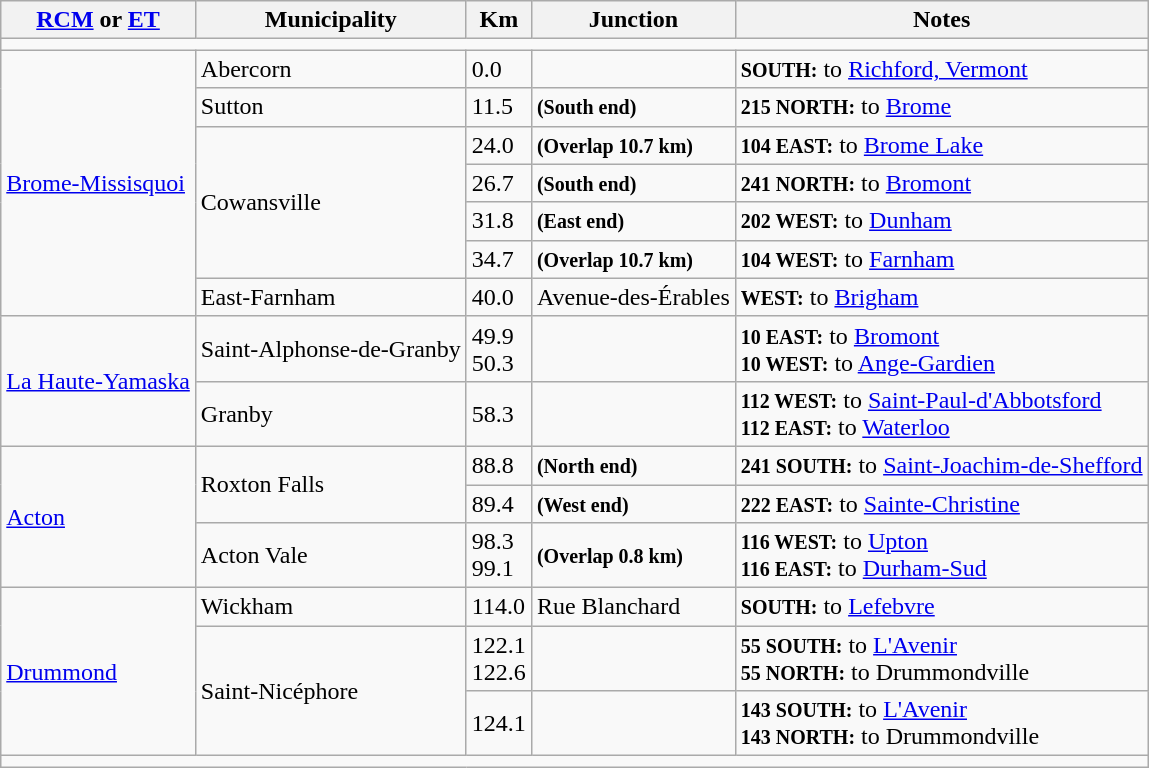<table class=wikitable>
<tr>
<th><a href='#'>RCM</a> or <a href='#'>ET</a></th>
<th>Municipality</th>
<th>Km</th>
<th>Junction</th>
<th>Notes</th>
</tr>
<tr>
<td colspan="5"></td>
</tr>
<tr>
<td rowspan="7"><a href='#'>Brome-Missisquoi</a></td>
<td>Abercorn</td>
<td>0.0</td>
<td></td>
<td><small><strong>SOUTH:</strong></small> to <a href='#'>Richford, Vermont</a></td>
</tr>
<tr>
<td>Sutton</td>
<td>11.5</td>
<td> <small><strong>(South end)</strong></small></td>
<td><small><strong>215 NORTH:</strong></small> to <a href='#'>Brome</a></td>
</tr>
<tr>
<td rowspan="4">Cowansville</td>
<td>24.0</td>
<td> <small><strong>(Overlap 10.7 km)</strong></small></td>
<td><small><strong>104 EAST:</strong></small> to <a href='#'>Brome Lake</a></td>
</tr>
<tr>
<td>26.7</td>
<td> <small><strong>(South end)</strong></small></td>
<td><small><strong>241 NORTH:</strong></small> to <a href='#'>Bromont</a></td>
</tr>
<tr>
<td>31.8</td>
<td> <small><strong>(East end)</strong></small></td>
<td><small><strong>202 WEST:</strong></small> to <a href='#'>Dunham</a></td>
</tr>
<tr>
<td>34.7</td>
<td> <small><strong>(Overlap 10.7 km)</strong></small></td>
<td><small><strong>104 WEST:</strong></small> to <a href='#'>Farnham</a></td>
</tr>
<tr>
<td>East-Farnham</td>
<td>40.0</td>
<td>Avenue-des-Érables</td>
<td><small><strong>WEST:</strong></small> to <a href='#'>Brigham</a></td>
</tr>
<tr>
<td rowspan="2"><a href='#'>La Haute-Yamaska</a></td>
<td>Saint-Alphonse-de-Granby</td>
<td>49.9 <br> 50.3</td>
<td></td>
<td><small><strong>10 EAST:</strong></small> to <a href='#'>Bromont</a> <br> <small><strong>10 WEST:</strong></small> to <a href='#'>Ange-Gardien</a></td>
</tr>
<tr>
<td>Granby</td>
<td>58.3</td>
<td></td>
<td><small><strong>112 WEST:</strong></small> to <a href='#'>Saint-Paul-d'Abbotsford</a> <br> <small><strong>112 EAST:</strong></small> to <a href='#'>Waterloo</a></td>
</tr>
<tr>
<td rowspan="3"><a href='#'>Acton</a></td>
<td rowspan="2">Roxton Falls</td>
<td>88.8</td>
<td> <small><strong>(North end)</strong></small></td>
<td><small><strong>241 SOUTH:</strong></small> to <a href='#'>Saint-Joachim-de-Shefford</a></td>
</tr>
<tr>
<td>89.4</td>
<td> <small><strong>(West end)</strong></small></td>
<td><small><strong>222 EAST:</strong></small> to <a href='#'>Sainte-Christine</a></td>
</tr>
<tr>
<td>Acton Vale</td>
<td>98.3 <br> 99.1</td>
<td> <small><strong>(Overlap 0.8 km)</strong></small></td>
<td><small><strong>116 WEST:</strong></small> to <a href='#'>Upton</a> <br> <small><strong>116 EAST:</strong></small> to <a href='#'>Durham-Sud</a></td>
</tr>
<tr>
<td rowspan="3"><a href='#'>Drummond</a></td>
<td>Wickham</td>
<td>114.0</td>
<td>Rue Blanchard</td>
<td><small><strong>SOUTH:</strong></small> to <a href='#'>Lefebvre</a></td>
</tr>
<tr>
<td rowspan="2">Saint-Nicéphore</td>
<td>122.1 <br> 122.6</td>
<td></td>
<td><small><strong>55 SOUTH:</strong></small> to <a href='#'>L'Avenir</a> <br> <small><strong>55 NORTH:</strong></small> to Drummondville</td>
</tr>
<tr>
<td>124.1</td>
<td></td>
<td><small><strong>143 SOUTH:</strong></small> to <a href='#'>L'Avenir</a> <br> <small><strong>143 NORTH:</strong></small> to Drummondville</td>
</tr>
<tr>
<td colspan="5"></td>
</tr>
</table>
